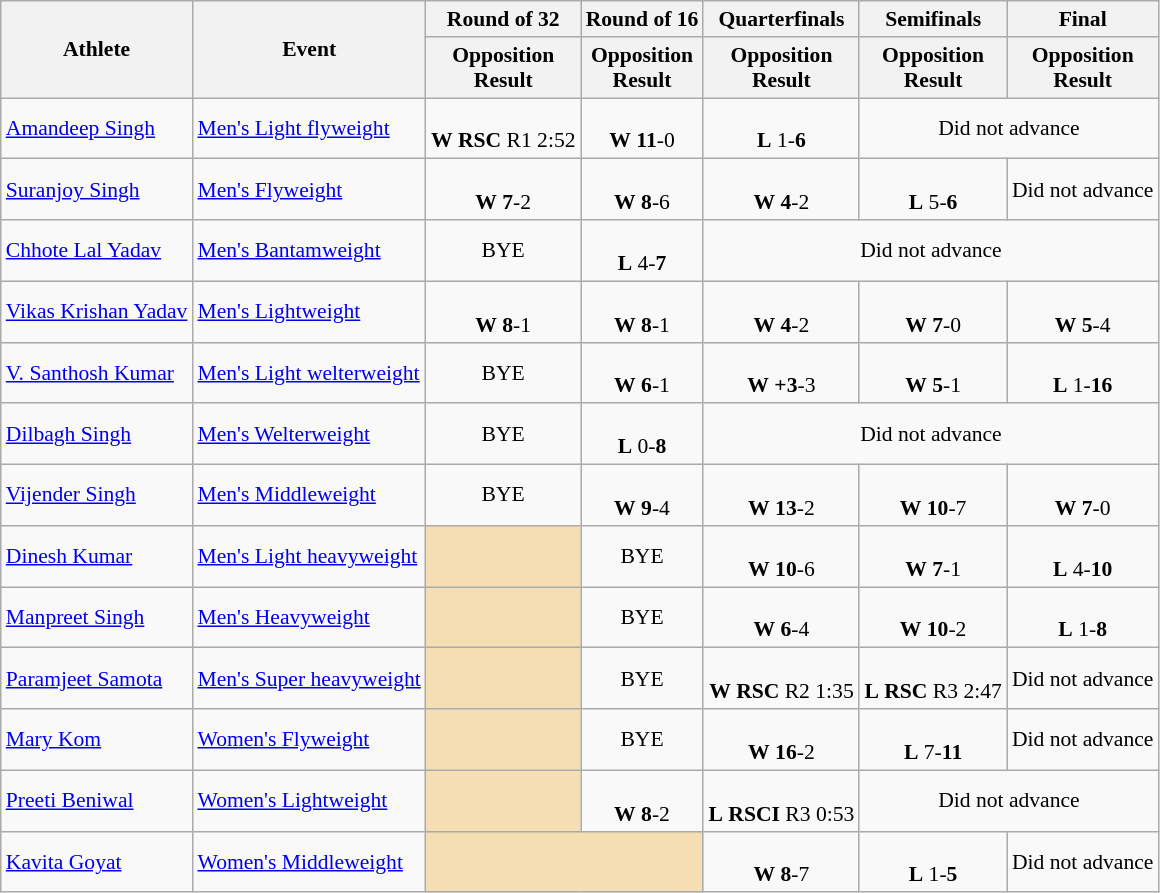<table class=wikitable style="font-size:90%">
<tr>
<th rowspan=2>Athlete</th>
<th rowspan=2>Event</th>
<th>Round of 32</th>
<th>Round of 16</th>
<th>Quarterfinals</th>
<th>Semifinals</th>
<th>Final</th>
</tr>
<tr>
<th>Opposition<br>Result</th>
<th>Opposition<br>Result</th>
<th>Opposition<br>Result</th>
<th>Opposition<br>Result</th>
<th>Opposition<br>Result</th>
</tr>
<tr>
<td><a href='#'>Amandeep Singh</a></td>
<td><a href='#'>Men's Light flyweight</a></td>
<td align=center><br><strong>W</strong> <strong>RSC</strong> R1 2:52</td>
<td align=center><br><strong>W</strong> <strong>11</strong>-0</td>
<td align=center><br><strong>L</strong> 1-<strong>6</strong></td>
<td style="text-align:center;" colspan="7">Did not advance</td>
</tr>
<tr>
<td><a href='#'>Suranjoy Singh</a></td>
<td><a href='#'>Men's Flyweight</a></td>
<td align=center><br><strong>W</strong> <strong>7</strong>-2</td>
<td align=center><br><strong>W</strong> <strong>8</strong>-6</td>
<td align=center><br><strong>W</strong> <strong>4</strong>-2</td>
<td align=center><br><strong>L</strong> 5-<strong>6</strong><br></td>
<td style="text-align:center;" colspan="7">Did not advance</td>
</tr>
<tr>
<td><a href='#'>Chhote Lal Yadav</a></td>
<td><a href='#'>Men's Bantamweight</a></td>
<td align=center>BYE</td>
<td align=center><br><strong>L</strong> 4-<strong>7</strong></td>
<td style="text-align:center;" colspan="7">Did not advance</td>
</tr>
<tr>
<td><a href='#'>Vikas Krishan Yadav</a></td>
<td><a href='#'>Men's Lightweight</a></td>
<td align=center><br><strong>W</strong> <strong>8</strong>-1</td>
<td align=center><br><strong>W</strong> <strong>8</strong>-1</td>
<td align=center><br><strong>W</strong> <strong>4</strong>-2</td>
<td align=center><br><strong>W</strong> <strong>7</strong>-0</td>
<td align=center><br><strong>W</strong> <strong>5</strong>-4<br></td>
</tr>
<tr>
<td><a href='#'>V. Santhosh Kumar</a></td>
<td><a href='#'>Men's Light welterweight</a></td>
<td align=center>BYE</td>
<td align=center><br><strong>W</strong> <strong>6</strong>-1</td>
<td align=center><br><strong>W</strong> <strong>+3</strong>-3</td>
<td align=center><br><strong>W</strong> <strong>5</strong>-1</td>
<td align=center><br><strong>L</strong> 1-<strong>16</strong><br></td>
</tr>
<tr>
<td><a href='#'>Dilbagh Singh</a></td>
<td><a href='#'>Men's Welterweight</a></td>
<td align=center>BYE</td>
<td align=center><br><strong>L</strong> 0-<strong>8</strong></td>
<td style="text-align:center;" colspan="7">Did not advance</td>
</tr>
<tr>
<td><a href='#'>Vijender Singh</a></td>
<td><a href='#'>Men's Middleweight</a></td>
<td align=center>BYE</td>
<td align=center><br><strong>W</strong> <strong>9</strong>-4</td>
<td align=center><br><strong>W</strong> <strong>13</strong>-2</td>
<td align=center><br><strong>W</strong> <strong>10</strong>-7</td>
<td align=center><br><strong>W</strong> <strong>7</strong>-0<br></td>
</tr>
<tr>
<td><a href='#'>Dinesh Kumar</a></td>
<td><a href='#'>Men's Light heavyweight</a></td>
<td style="background:wheat;"></td>
<td align=center>BYE</td>
<td align=center><br><strong>W</strong> <strong>10</strong>-6</td>
<td align=center><br><strong>W</strong> <strong>7</strong>-1</td>
<td align=center><br><strong>L</strong> 4-<strong>10</strong><br></td>
</tr>
<tr>
<td><a href='#'>Manpreet Singh</a></td>
<td><a href='#'>Men's Heavyweight</a></td>
<td style="background:wheat;"></td>
<td align=center>BYE</td>
<td align=center><br><strong>W</strong> <strong>6</strong>-4</td>
<td align=center><br><strong>W</strong> <strong>10</strong>-2</td>
<td align=center><br><strong>L</strong> 1-<strong>8</strong><br></td>
</tr>
<tr>
<td><a href='#'>Paramjeet Samota</a></td>
<td><a href='#'>Men's Super heavyweight</a></td>
<td style="background:wheat;"></td>
<td align=center>BYE</td>
<td align=center><br><strong>W</strong> <strong>RSC</strong> R2 1:35</td>
<td align=center><br><strong>L</strong> <strong>RSC</strong> R3 2:47<br></td>
<td style="text-align:center;" colspan="7">Did not advance</td>
</tr>
<tr>
<td><a href='#'>Mary Kom</a></td>
<td><a href='#'>Women's Flyweight</a></td>
<td style="background:wheat;"></td>
<td align=center>BYE</td>
<td align=center><br><strong>W</strong> <strong>16</strong>-2</td>
<td align=center><br><strong>L</strong> 7-<strong>11</strong><br></td>
<td style="text-align:center;" colspan="7">Did not advance</td>
</tr>
<tr>
<td><a href='#'>Preeti Beniwal</a></td>
<td><a href='#'>Women's Lightweight</a></td>
<td style="background:wheat;"></td>
<td align=center><br><strong>W</strong> <strong>8</strong>-2</td>
<td align=center><br><strong>L</strong> <strong>RSCI</strong> R3 0:53</td>
<td style="text-align:center;" colspan="7">Did not advance</td>
</tr>
<tr>
<td><a href='#'>Kavita Goyat</a></td>
<td><a href='#'>Women's Middleweight</a></td>
<td style="background:wheat;" colspan=2></td>
<td align=center><br><strong>W</strong> <strong>8</strong>-7</td>
<td align=center><br><strong>L</strong> 1-<strong>5</strong><br></td>
<td style="text-align:center;" colspan="7">Did not advance</td>
</tr>
</table>
